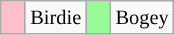<table class="wikitable" span=50 style="font-size:85%;">
<tr>
<td style="background: Pink;" width=10></td>
<td>Birdie</td>
<td style="background: PaleGreen;" width=10></td>
<td>Bogey</td>
</tr>
</table>
